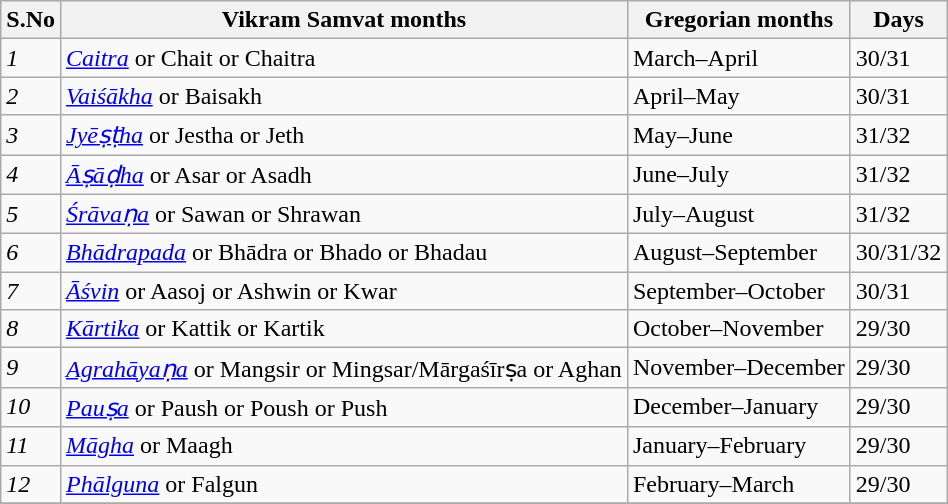<table class="wikitable">
<tr>
<th>S.No</th>
<th>Vikram Samvat months</th>
<th>Gregorian months</th>
<th>Days</th>
</tr>
<tr>
<td><em>1</em></td>
<td><em><a href='#'>Caitra</a></em> or Chait or Chaitra</td>
<td>March–April</td>
<td>30/31</td>
</tr>
<tr>
<td><em>2</em></td>
<td><em><a href='#'>Vaiśākha</a></em> or Baisakh</td>
<td>April–May</td>
<td>30/31</td>
</tr>
<tr>
<td><em>3</em></td>
<td><em><a href='#'>Jyēṣṭha</a></em> or Jestha or Jeth</td>
<td>May–June</td>
<td>31/32</td>
</tr>
<tr>
<td><em>4</em></td>
<td><em><a href='#'>Āṣāḍha</a></em> or Asar or Asadh</td>
<td>June–July</td>
<td>31/32</td>
</tr>
<tr>
<td><em>5</em></td>
<td><em><a href='#'>Śrāvaṇa</a></em> or Sawan or Shrawan</td>
<td>July–August</td>
<td>31/32</td>
</tr>
<tr>
<td><em>6</em></td>
<td><em><a href='#'>Bhādrapada</a></em> or Bhādra or Bhado or Bhadau</td>
<td>August–September</td>
<td>30/31/32</td>
</tr>
<tr>
<td><em>7</em></td>
<td><em><a href='#'>Āśvin</a></em> or Aasoj or Ashwin or Kwar</td>
<td>September–October</td>
<td>30/31</td>
</tr>
<tr>
<td><em>8</em></td>
<td><em><a href='#'>Kārtika</a></em> or Kattik or Kartik</td>
<td>October–November</td>
<td>29/30</td>
</tr>
<tr>
<td><em>9</em></td>
<td><em><a href='#'>Agrahāyaṇa</a></em> or Mangsir or Mingsar/Mārgaśīrṣa or Aghan</td>
<td>November–December</td>
<td>29/30</td>
</tr>
<tr>
<td><em>10</em></td>
<td><em><a href='#'>Pauṣa</a></em> or Paush or Poush or Push</td>
<td>December–January</td>
<td>29/30</td>
</tr>
<tr>
<td><em>11</em></td>
<td><em><a href='#'>Māgha</a></em> or Maagh</td>
<td>January–February</td>
<td>29/30</td>
</tr>
<tr>
<td><em>12</em></td>
<td><em><a href='#'>Phālguna</a></em> or Falgun</td>
<td>February–March</td>
<td>29/30</td>
</tr>
<tr>
</tr>
</table>
